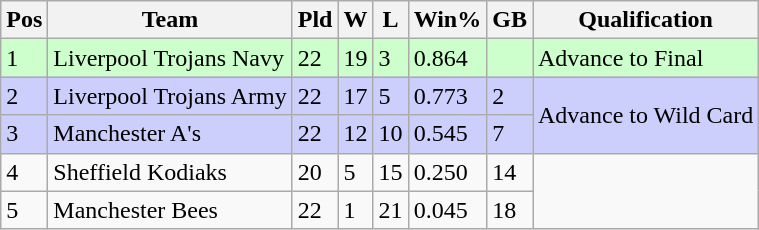<table class="wikitable">
<tr>
<th>Pos</th>
<th>Team</th>
<th>Pld</th>
<th>W</th>
<th>L</th>
<th>Win%</th>
<th>GB</th>
<th>Qualification</th>
</tr>
<tr style="background:#ccffcc;">
<td>1</td>
<td>Liverpool Trojans Navy</td>
<td>22</td>
<td>19</td>
<td>3</td>
<td>0.864</td>
<td></td>
<td>Advance to Final</td>
</tr>
<tr style="background:#cccffc;">
<td>2</td>
<td>Liverpool Trojans Army</td>
<td>22</td>
<td>17</td>
<td>5</td>
<td>0.773</td>
<td>2</td>
<td rowspan="2">Advance to Wild Card</td>
</tr>
<tr style="background:#cccffc;">
<td>3</td>
<td>Manchester A's</td>
<td>22</td>
<td>12</td>
<td>10</td>
<td>0.545</td>
<td>7</td>
</tr>
<tr>
<td>4</td>
<td>Sheffield Kodiaks</td>
<td>20</td>
<td>5</td>
<td>15</td>
<td>0.250</td>
<td>14</td>
<td rowspan="2"></td>
</tr>
<tr>
<td>5</td>
<td>Manchester Bees</td>
<td>22</td>
<td>1</td>
<td>21</td>
<td>0.045</td>
<td>18</td>
</tr>
</table>
